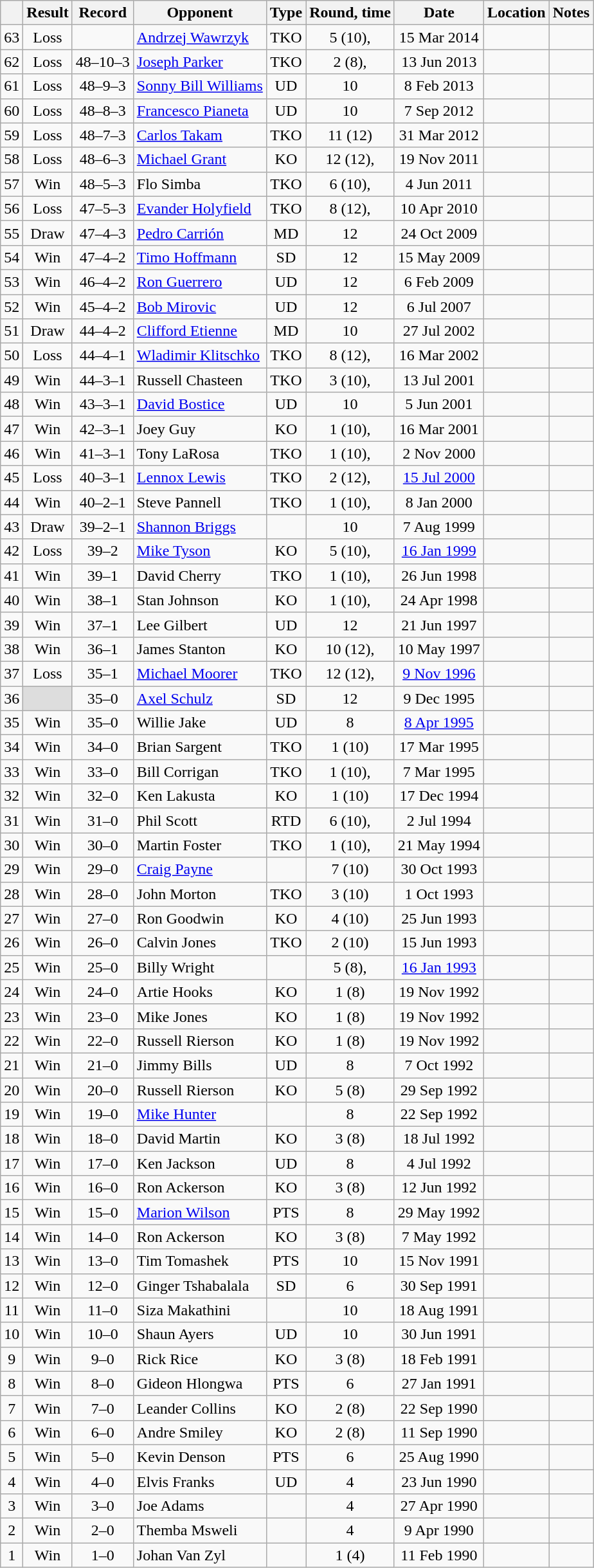<table class="wikitable" style="text-align:center">
<tr>
<th></th>
<th>Result</th>
<th>Record</th>
<th>Opponent</th>
<th>Type</th>
<th>Round, time</th>
<th>Date</th>
<th>Location</th>
<th>Notes</th>
</tr>
<tr>
<td>63</td>
<td>Loss</td>
<td></td>
<td style="text-align:left;"><a href='#'>Andrzej Wawrzyk</a></td>
<td>TKO</td>
<td>5 (10), </td>
<td>15 Mar 2014</td>
<td style="text-align:left;"></td>
<td style="text-align:left;"></td>
</tr>
<tr>
<td>62</td>
<td>Loss</td>
<td>48–10–3 </td>
<td style="text-align:left;"><a href='#'>Joseph Parker</a></td>
<td>TKO</td>
<td>2 (8), </td>
<td>13 Jun 2013</td>
<td style="text-align:left;"></td>
<td></td>
</tr>
<tr>
<td>61</td>
<td>Loss</td>
<td>48–9–3 </td>
<td style="text-align:left;"><a href='#'>Sonny Bill Williams</a></td>
<td>UD</td>
<td>10</td>
<td>8 Feb 2013</td>
<td style="text-align:left;"></td>
<td style="text-align:left;"></td>
</tr>
<tr>
<td>60</td>
<td>Loss</td>
<td>48–8–3 </td>
<td style="text-align:left;"><a href='#'>Francesco Pianeta</a></td>
<td>UD</td>
<td>10</td>
<td>7 Sep 2012</td>
<td style="text-align:left;"></td>
<td></td>
</tr>
<tr>
<td>59</td>
<td>Loss</td>
<td>48–7–3 </td>
<td style="text-align:left;"><a href='#'>Carlos Takam</a></td>
<td>TKO</td>
<td>11 (12)</td>
<td>31 Mar 2012</td>
<td style="text-align:left;"></td>
<td style="text-align:left;"></td>
</tr>
<tr>
<td>58</td>
<td>Loss</td>
<td>48–6–3 </td>
<td style="text-align:left;"><a href='#'>Michael Grant</a></td>
<td>KO</td>
<td>12 (12), </td>
<td>19 Nov 2011</td>
<td style="text-align:left;"></td>
<td style="text-align:left;"></td>
</tr>
<tr>
<td>57</td>
<td>Win</td>
<td>48–5–3 </td>
<td style="text-align:left;">Flo Simba</td>
<td>TKO</td>
<td>6 (10), </td>
<td>4 Jun 2011</td>
<td style="text-align:left;"></td>
<td></td>
</tr>
<tr>
<td>56</td>
<td>Loss</td>
<td>47–5–3 </td>
<td style="text-align:left;"><a href='#'>Evander Holyfield</a></td>
<td>TKO</td>
<td>8 (12), </td>
<td>10 Apr 2010</td>
<td style="text-align:left;"></td>
<td style="text-align:left;"></td>
</tr>
<tr>
<td>55</td>
<td>Draw</td>
<td>47–4–3 </td>
<td style="text-align:left;"><a href='#'>Pedro Carrión</a></td>
<td>MD</td>
<td>12</td>
<td>24 Oct 2009</td>
<td style="text-align:left;"></td>
<td style="text-align:left;"></td>
</tr>
<tr>
<td>54</td>
<td>Win</td>
<td>47–4–2 </td>
<td style="text-align:left;"><a href='#'>Timo Hoffmann</a></td>
<td>SD</td>
<td>12</td>
<td>15 May 2009</td>
<td style="text-align:left;"></td>
<td style="text-align:left;"></td>
</tr>
<tr>
<td>53</td>
<td>Win</td>
<td>46–4–2 </td>
<td style="text-align:left;"><a href='#'>Ron Guerrero</a></td>
<td>UD</td>
<td>12</td>
<td>6 Feb 2009</td>
<td style="text-align:left;"></td>
<td style="text-align:left;"></td>
</tr>
<tr>
<td>52</td>
<td>Win</td>
<td>45–4–2 </td>
<td style="text-align:left;"><a href='#'>Bob Mirovic</a></td>
<td>UD</td>
<td>12</td>
<td>6 Jul 2007</td>
<td style="text-align:left;"></td>
<td style="text-align:left;"></td>
</tr>
<tr>
<td>51</td>
<td>Draw</td>
<td>44–4–2 </td>
<td style="text-align:left;"><a href='#'>Clifford Etienne</a></td>
<td>MD</td>
<td>10</td>
<td>27 Jul 2002</td>
<td style="text-align:left;"></td>
<td></td>
</tr>
<tr>
<td>50</td>
<td>Loss</td>
<td>44–4–1 </td>
<td style="text-align:left;"><a href='#'>Wladimir Klitschko</a></td>
<td>TKO</td>
<td>8 (12), </td>
<td>16 Mar 2002</td>
<td style="text-align:left;"></td>
<td style="text-align:left;"></td>
</tr>
<tr>
<td>49</td>
<td>Win</td>
<td>44–3–1 </td>
<td style="text-align:left;">Russell Chasteen</td>
<td>TKO</td>
<td>3 (10), </td>
<td>13 Jul 2001</td>
<td style="text-align:left;"></td>
<td></td>
</tr>
<tr>
<td>48</td>
<td>Win</td>
<td>43–3–1 </td>
<td style="text-align:left;"><a href='#'>David Bostice</a></td>
<td>UD</td>
<td>10</td>
<td>5 Jun 2001</td>
<td style="text-align:left;"></td>
<td></td>
</tr>
<tr>
<td>47</td>
<td>Win</td>
<td>42–3–1 </td>
<td style="text-align:left;">Joey Guy</td>
<td>KO</td>
<td>1 (10), </td>
<td>16 Mar 2001</td>
<td style="text-align:left;"></td>
<td></td>
</tr>
<tr>
<td>46</td>
<td>Win</td>
<td>41–3–1 </td>
<td style="text-align:left;">Tony LaRosa</td>
<td>TKO</td>
<td>1 (10), </td>
<td>2 Nov 2000</td>
<td style="text-align:left;"></td>
<td></td>
</tr>
<tr>
<td>45</td>
<td>Loss</td>
<td>40–3–1 </td>
<td style="text-align:left;"><a href='#'>Lennox Lewis</a></td>
<td>TKO</td>
<td>2 (12), </td>
<td><a href='#'>15 Jul 2000</a></td>
<td style="text-align:left;"></td>
<td style="text-align:left;"></td>
</tr>
<tr>
<td>44</td>
<td>Win</td>
<td>40–2–1 </td>
<td style="text-align:left;">Steve Pannell</td>
<td>TKO</td>
<td>1 (10), </td>
<td>8 Jan 2000</td>
<td style="text-align:left;"></td>
<td></td>
</tr>
<tr>
<td>43</td>
<td>Draw</td>
<td>39–2–1 </td>
<td style="text-align:left;"><a href='#'>Shannon Briggs</a></td>
<td></td>
<td>10</td>
<td>7 Aug 1999</td>
<td style="text-align:left;"></td>
<td></td>
</tr>
<tr>
<td>42</td>
<td>Loss</td>
<td>39–2 </td>
<td style="text-align:left;"><a href='#'>Mike Tyson</a></td>
<td>KO</td>
<td>5 (10), </td>
<td><a href='#'>16 Jan 1999</a></td>
<td style="text-align:left;"></td>
<td></td>
</tr>
<tr>
<td>41</td>
<td>Win</td>
<td>39–1 </td>
<td style="text-align:left;">David Cherry</td>
<td>TKO</td>
<td>1 (10), </td>
<td>26 Jun 1998</td>
<td style="text-align:left;"></td>
<td></td>
</tr>
<tr>
<td>40</td>
<td>Win</td>
<td>38–1 </td>
<td style="text-align:left;">Stan Johnson</td>
<td>KO</td>
<td>1 (10), </td>
<td>24 Apr 1998</td>
<td style="text-align:left;"></td>
<td></td>
</tr>
<tr>
<td>39</td>
<td>Win</td>
<td>37–1 </td>
<td style="text-align:left;">Lee Gilbert</td>
<td>UD</td>
<td>12</td>
<td>21 Jun 1997</td>
<td style="text-align:left;"></td>
<td style="text-align:left;"></td>
</tr>
<tr>
<td>38</td>
<td>Win</td>
<td>36–1 </td>
<td style="text-align:left;">James Stanton</td>
<td>KO</td>
<td>10 (12), </td>
<td>10 May 1997</td>
<td style="text-align:left;"></td>
<td style="text-align:left;"></td>
</tr>
<tr>
<td>37</td>
<td>Loss</td>
<td>35–1 </td>
<td style="text-align:left;"><a href='#'>Michael Moorer</a></td>
<td>TKO</td>
<td>12 (12), </td>
<td><a href='#'>9 Nov 1996</a></td>
<td style="text-align:left;"></td>
<td style="text-align:left;"></td>
</tr>
<tr>
<td>36</td>
<td style="background:#DDD"></td>
<td>35–0 </td>
<td style="text-align:left;"><a href='#'>Axel Schulz</a></td>
<td>SD</td>
<td>12</td>
<td>9 Dec 1995</td>
<td style="text-align:left;"></td>
<td style="text-align:left;"></td>
</tr>
<tr>
<td>35</td>
<td>Win</td>
<td>35–0</td>
<td style="text-align:left;">Willie Jake</td>
<td>UD</td>
<td>8</td>
<td><a href='#'>8 Apr 1995</a></td>
<td style="text-align:left;"></td>
<td></td>
</tr>
<tr>
<td>34</td>
<td>Win</td>
<td>34–0</td>
<td style="text-align:left;">Brian Sargent</td>
<td>TKO</td>
<td>1 (10)</td>
<td>17 Mar 1995</td>
<td style="text-align:left;"></td>
<td></td>
</tr>
<tr>
<td>33</td>
<td>Win</td>
<td>33–0</td>
<td style="text-align:left;">Bill Corrigan</td>
<td>TKO</td>
<td>1 (10), </td>
<td>7 Mar 1995</td>
<td style="text-align:left;"></td>
<td></td>
</tr>
<tr>
<td>32</td>
<td>Win</td>
<td>32–0</td>
<td style="text-align:left;">Ken Lakusta</td>
<td>KO</td>
<td>1 (10)</td>
<td>17 Dec 1994</td>
<td style="text-align:left;"></td>
<td></td>
</tr>
<tr>
<td>31</td>
<td>Win</td>
<td>31–0</td>
<td style="text-align:left;">Phil Scott</td>
<td>RTD</td>
<td>6 (10), </td>
<td>2 Jul 1994</td>
<td style="text-align:left;"></td>
<td></td>
</tr>
<tr>
<td>30</td>
<td>Win</td>
<td>30–0</td>
<td style="text-align:left;">Martin Foster</td>
<td>TKO</td>
<td>1 (10), </td>
<td>21 May 1994</td>
<td style="text-align:left;"></td>
<td></td>
</tr>
<tr>
<td>29</td>
<td>Win</td>
<td>29–0</td>
<td style="text-align:left;"><a href='#'>Craig Payne</a></td>
<td></td>
<td>7 (10)</td>
<td>30 Oct 1993</td>
<td style="text-align:left;"></td>
<td></td>
</tr>
<tr>
<td>28</td>
<td>Win</td>
<td>28–0</td>
<td style="text-align:left;">John Morton</td>
<td>TKO</td>
<td>3 (10)</td>
<td>1 Oct 1993</td>
<td style="text-align:left;"></td>
<td></td>
</tr>
<tr>
<td>27</td>
<td>Win</td>
<td>27–0</td>
<td style="text-align:left;">Ron Goodwin</td>
<td>KO</td>
<td>4 (10)</td>
<td>25 Jun 1993</td>
<td style="text-align:left;"></td>
<td></td>
</tr>
<tr>
<td>26</td>
<td>Win</td>
<td>26–0</td>
<td style="text-align:left;">Calvin Jones</td>
<td>TKO</td>
<td>2 (10)</td>
<td>15 Jun 1993</td>
<td style="text-align:left;"></td>
<td></td>
</tr>
<tr>
<td>25</td>
<td>Win</td>
<td>25–0</td>
<td style="text-align:left;">Billy Wright</td>
<td></td>
<td>5 (8), </td>
<td><a href='#'>16 Jan 1993</a></td>
<td style="text-align:left;"></td>
<td></td>
</tr>
<tr>
<td>24</td>
<td>Win</td>
<td>24–0</td>
<td style="text-align:left;">Artie Hooks</td>
<td>KO</td>
<td>1 (8)</td>
<td>19 Nov 1992</td>
<td style="text-align:left;"></td>
<td></td>
</tr>
<tr>
<td>23</td>
<td>Win</td>
<td>23–0</td>
<td style="text-align:left;">Mike Jones</td>
<td>KO</td>
<td>1 (8)</td>
<td>19 Nov 1992</td>
<td style="text-align:left;"></td>
<td></td>
</tr>
<tr>
<td>22</td>
<td>Win</td>
<td>22–0</td>
<td style="text-align:left;">Russell Rierson</td>
<td>KO</td>
<td>1 (8)</td>
<td>19 Nov 1992</td>
<td style="text-align:left;"></td>
<td></td>
</tr>
<tr>
<td>21</td>
<td>Win</td>
<td>21–0</td>
<td style="text-align:left;">Jimmy Bills</td>
<td>UD</td>
<td>8</td>
<td>7 Oct 1992</td>
<td style="text-align:left;"></td>
<td></td>
</tr>
<tr>
<td>20</td>
<td>Win</td>
<td>20–0</td>
<td style="text-align:left;">Russell Rierson</td>
<td>KO</td>
<td>5 (8)</td>
<td>29 Sep 1992</td>
<td style="text-align:left;"></td>
<td></td>
</tr>
<tr>
<td>19</td>
<td>Win</td>
<td>19–0</td>
<td style="text-align:left;"><a href='#'>Mike Hunter</a></td>
<td></td>
<td>8</td>
<td>22 Sep 1992</td>
<td style="text-align:left;"></td>
<td></td>
</tr>
<tr>
<td>18</td>
<td>Win</td>
<td>18–0</td>
<td style="text-align:left;">David Martin</td>
<td>KO</td>
<td>3 (8)</td>
<td>18 Jul 1992</td>
<td style="text-align:left;"></td>
<td></td>
</tr>
<tr>
<td>17</td>
<td>Win</td>
<td>17–0</td>
<td style="text-align:left;">Ken Jackson</td>
<td>UD</td>
<td>8</td>
<td>4 Jul 1992</td>
<td style="text-align:left;"></td>
<td></td>
</tr>
<tr>
<td>16</td>
<td>Win</td>
<td>16–0</td>
<td style="text-align:left;">Ron Ackerson</td>
<td>KO</td>
<td>3 (8)</td>
<td>12 Jun 1992</td>
<td style="text-align:left;"></td>
<td></td>
</tr>
<tr>
<td>15</td>
<td>Win</td>
<td>15–0</td>
<td style="text-align:left;"><a href='#'>Marion Wilson</a></td>
<td>PTS</td>
<td>8</td>
<td>29 May 1992</td>
<td style="text-align:left;"></td>
<td></td>
</tr>
<tr>
<td>14</td>
<td>Win</td>
<td>14–0</td>
<td style="text-align:left;">Ron Ackerson</td>
<td>KO</td>
<td>3 (8)</td>
<td>7 May 1992</td>
<td style="text-align:left;"></td>
<td></td>
</tr>
<tr>
<td>13</td>
<td>Win</td>
<td>13–0</td>
<td style="text-align:left;">Tim Tomashek</td>
<td>PTS</td>
<td>10</td>
<td>15 Nov 1991</td>
<td style="text-align:left;"></td>
<td></td>
</tr>
<tr>
<td>12</td>
<td>Win</td>
<td>12–0</td>
<td style="text-align:left;">Ginger Tshabalala</td>
<td>SD</td>
<td>6</td>
<td>30 Sep 1991</td>
<td style="text-align:left;"></td>
<td></td>
</tr>
<tr>
<td>11</td>
<td>Win</td>
<td>11–0</td>
<td style="text-align:left;">Siza Makathini</td>
<td></td>
<td>10</td>
<td>18 Aug 1991</td>
<td style="text-align:left;"></td>
<td style="text-align:left;"></td>
</tr>
<tr>
<td>10</td>
<td>Win</td>
<td>10–0</td>
<td style="text-align:left;">Shaun Ayers</td>
<td>UD</td>
<td>10</td>
<td>30 Jun 1991</td>
<td style="text-align:left;"></td>
<td></td>
</tr>
<tr>
<td>9</td>
<td>Win</td>
<td>9–0</td>
<td style="text-align:left;">Rick Rice</td>
<td>KO</td>
<td>3 (8)</td>
<td>18 Feb 1991</td>
<td style="text-align:left;"></td>
<td></td>
</tr>
<tr>
<td>8</td>
<td>Win</td>
<td>8–0</td>
<td style="text-align:left;">Gideon Hlongwa</td>
<td>PTS</td>
<td>6</td>
<td>27 Jan 1991</td>
<td style="text-align:left;"></td>
<td></td>
</tr>
<tr>
<td>7</td>
<td>Win</td>
<td>7–0</td>
<td style="text-align:left;">Leander Collins</td>
<td>KO</td>
<td>2 (8)</td>
<td>22 Sep 1990</td>
<td style="text-align:left;"></td>
<td></td>
</tr>
<tr>
<td>6</td>
<td>Win</td>
<td>6–0</td>
<td style="text-align:left;">Andre Smiley</td>
<td>KO</td>
<td>2 (8)</td>
<td>11 Sep 1990</td>
<td style="text-align:left;"></td>
<td></td>
</tr>
<tr>
<td>5</td>
<td>Win</td>
<td>5–0</td>
<td style="text-align:left;">Kevin Denson</td>
<td>PTS</td>
<td>6</td>
<td>25 Aug 1990</td>
<td style="text-align:left;"></td>
<td></td>
</tr>
<tr>
<td>4</td>
<td>Win</td>
<td>4–0</td>
<td style="text-align:left;">Elvis Franks</td>
<td>UD</td>
<td>4</td>
<td>23 Jun 1990</td>
<td style="text-align:left;"></td>
<td></td>
</tr>
<tr>
<td>3</td>
<td>Win</td>
<td>3–0</td>
<td style="text-align:left;">Joe Adams</td>
<td></td>
<td>4</td>
<td>27 Apr 1990</td>
<td style="text-align:left;"></td>
<td></td>
</tr>
<tr>
<td>2</td>
<td>Win</td>
<td>2–0</td>
<td style="text-align:left;">Themba Msweli</td>
<td></td>
<td>4</td>
<td>9 Apr 1990</td>
<td style="text-align:left;"></td>
<td></td>
</tr>
<tr>
<td>1</td>
<td>Win</td>
<td>1–0</td>
<td style="text-align:left;">Johan Van Zyl</td>
<td></td>
<td>1 (4)</td>
<td>11 Feb 1990</td>
<td style="text-align:left;"></td>
<td></td>
</tr>
</table>
